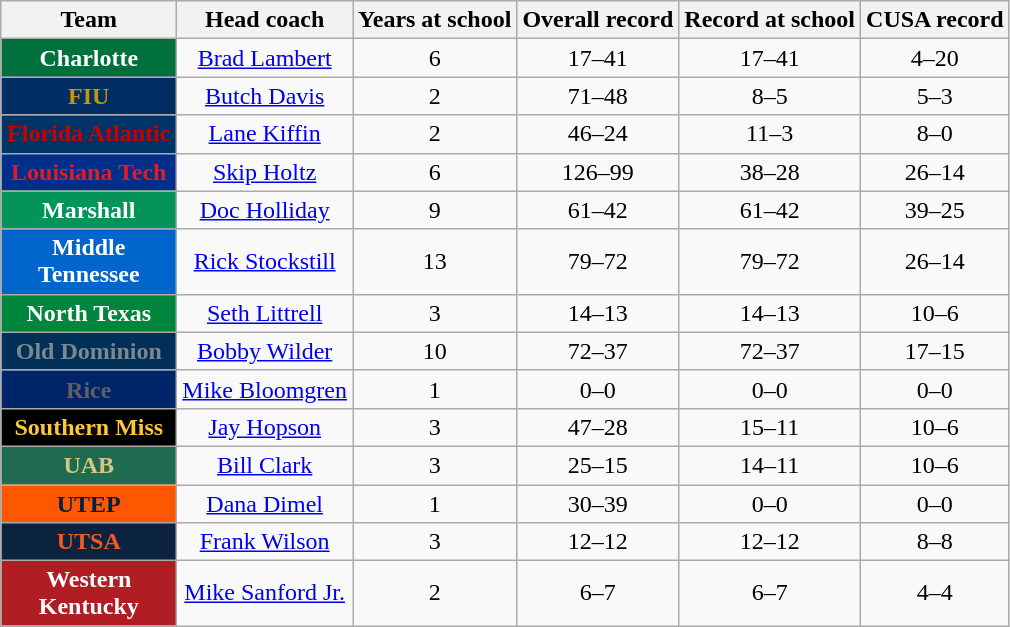<table class="wikitable sortable" style="text-align: center;">
<tr>
<th width="110">Team</th>
<th>Head coach</th>
<th>Years at school</th>
<th>Overall record</th>
<th>Record at school</th>
<th>CUSA record</th>
</tr>
<tr>
<th style="background:#00703C; color:#FFFFFF;">Charlotte</th>
<td><a href='#'>Brad Lambert</a></td>
<td>6</td>
<td>17–41</td>
<td>17–41</td>
<td>4–20</td>
</tr>
<tr>
<th style="background:#002d62; color:#c5960c;">FIU</th>
<td><a href='#'>Butch Davis</a></td>
<td>2</td>
<td>71–48</td>
<td>8–5</td>
<td>5–3</td>
</tr>
<tr>
<th style="background:#003366; color:#CC0000;">Florida Atlantic</th>
<td><a href='#'>Lane Kiffin</a></td>
<td>2</td>
<td>46–24</td>
<td>11–3</td>
<td>8–0</td>
</tr>
<tr>
<th style="background:#002F8B; color:#E31B23;">Louisiana Tech</th>
<td><a href='#'>Skip Holtz</a></td>
<td>6</td>
<td>126–99</td>
<td>38–28</td>
<td>26–14</td>
</tr>
<tr>
<th style="background:#04945a; color:#FFFFFF;">Marshall</th>
<td><a href='#'>Doc Holliday</a></td>
<td>9</td>
<td>61–42</td>
<td>61–42</td>
<td>39–25</td>
</tr>
<tr>
<th style="background:#0066CC; color:#ffffff;">Middle Tennessee</th>
<td><a href='#'>Rick Stockstill</a></td>
<td>13</td>
<td>79–72</td>
<td>79–72</td>
<td>26–14</td>
</tr>
<tr>
<th style="background:#00853E; color:#FFFFFF;">North Texas</th>
<td><a href='#'>Seth Littrell</a></td>
<td>3</td>
<td>14–13</td>
<td>14–13</td>
<td>10–6</td>
</tr>
<tr>
<th style="background:#003057; color:#7c878e;">Old Dominion</th>
<td><a href='#'>Bobby Wilder</a></td>
<td>10</td>
<td>72–37</td>
<td>72–37</td>
<td>17–15</td>
</tr>
<tr>
<th style="background:#002469; color:#5e6062;">Rice</th>
<td><a href='#'>Mike Bloomgren</a></td>
<td>1</td>
<td>0–0</td>
<td>0–0</td>
<td>0–0</td>
</tr>
<tr>
<th style="background:#000000; color:#FDC737;">Southern Miss</th>
<td><a href='#'>Jay Hopson</a></td>
<td>3</td>
<td>47–28</td>
<td>15–11</td>
<td>10–6</td>
</tr>
<tr>
<th style="background:#1E6B52; color:#d2c780;">UAB</th>
<td><a href='#'>Bill Clark</a></td>
<td>3</td>
<td>25–15</td>
<td>14–11</td>
<td>10–6</td>
</tr>
<tr>
<th style="background:#ff5600; color:#002147;">UTEP</th>
<td><a href='#'>Dana Dimel</a></td>
<td>1</td>
<td>30–39</td>
<td>0–0</td>
<td>0–0</td>
</tr>
<tr>
<th style="background:#0c2340; color:#f15a22;">UTSA</th>
<td><a href='#'>Frank Wilson</a></td>
<td>3</td>
<td>12–12</td>
<td>12–12</td>
<td>8–8</td>
</tr>
<tr>
<th style="background:#B01E24; color:#FFFFFF;">Western Kentucky</th>
<td><a href='#'>Mike Sanford Jr.</a></td>
<td>2</td>
<td>6–7</td>
<td>6–7</td>
<td>4–4</td>
</tr>
</table>
